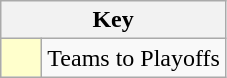<table class="wikitable" style="text-align: center;">
<tr>
<th colspan=2>Key</th>
</tr>
<tr>
<td style="background:#ffffcc; width:20px;"></td>
<td align=left>Teams to Playoffs</td>
</tr>
</table>
